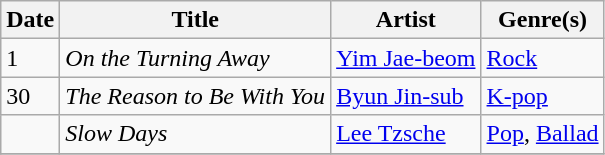<table class="wikitable" style="text-align: left;">
<tr>
<th>Date</th>
<th>Title</th>
<th>Artist</th>
<th>Genre(s)</th>
</tr>
<tr>
<td>1</td>
<td><em>On the Turning Away</em></td>
<td><a href='#'>Yim Jae-beom</a></td>
<td><a href='#'>Rock</a></td>
</tr>
<tr>
<td>30</td>
<td><em>The Reason to Be With You</em></td>
<td><a href='#'>Byun Jin-sub</a></td>
<td><a href='#'>K-pop</a></td>
</tr>
<tr>
<td></td>
<td><em>Slow Days</em></td>
<td><a href='#'>Lee Tzsche</a></td>
<td><a href='#'>Pop</a>, <a href='#'>Ballad</a></td>
</tr>
<tr>
</tr>
</table>
